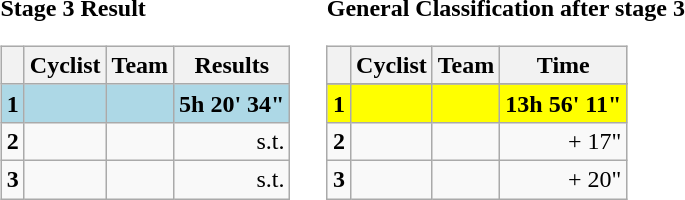<table>
<tr>
<td><strong>Stage 3 Result</strong><br><table class="wikitable">
<tr>
<th></th>
<th>Cyclist</th>
<th>Team</th>
<th>Results</th>
</tr>
<tr style="background:lightblue">
<td><strong>1</strong></td>
<td><strong></strong></td>
<td><strong></strong></td>
<td align=right><strong>5h 20' 34"</strong></td>
</tr>
<tr>
<td><strong>2</strong></td>
<td></td>
<td></td>
<td align=right>s.t.</td>
</tr>
<tr>
<td><strong>3</strong></td>
<td></td>
<td></td>
<td align=right>s.t.</td>
</tr>
</table>
</td>
<td></td>
<td><strong>General Classification after stage 3</strong><br><table class="wikitable">
<tr>
<th></th>
<th>Cyclist</th>
<th>Team</th>
<th>Time</th>
</tr>
<tr>
</tr>
<tr style="background:yellow">
<td><strong>1</strong></td>
<td><strong></strong></td>
<td><strong></strong></td>
<td align=right><strong>13h 56' 11"</strong></td>
</tr>
<tr>
<td><strong>2</strong></td>
<td></td>
<td></td>
<td align=right>+ 17"</td>
</tr>
<tr>
<td><strong>3</strong></td>
<td></td>
<td></td>
<td align=right>+ 20"</td>
</tr>
</table>
</td>
</tr>
</table>
